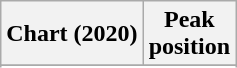<table class="wikitable sortable plainrowheaders" style="text-align:center">
<tr>
<th scope="col">Chart (2020)</th>
<th scope="col">Peak<br>position</th>
</tr>
<tr>
</tr>
<tr>
</tr>
</table>
